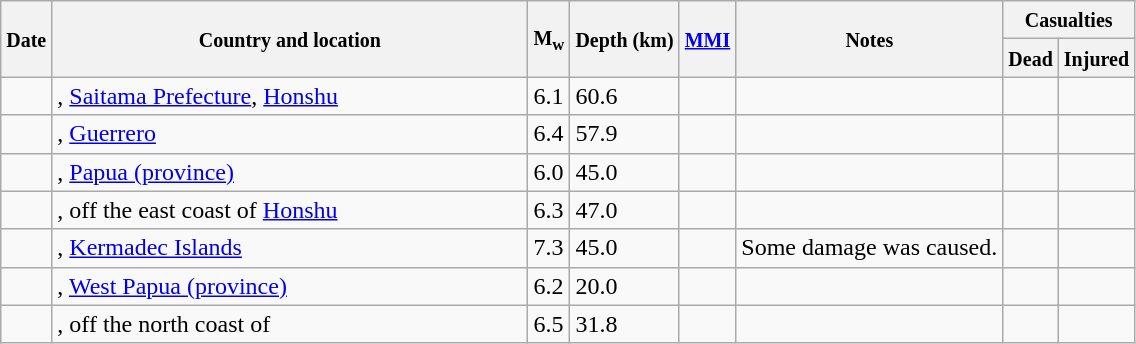<table class="wikitable sortable sort-under" style="border:1px black; margin-left:1em;">
<tr>
<th rowspan="2"><small>Date</small></th>
<th rowspan="2" style="width: 310px"><small>Country and location</small></th>
<th rowspan="2"><small>M<sub>w</sub></small></th>
<th rowspan="2"><small>Depth (km)</small></th>
<th rowspan="2"><small><a href='#'>MMI</a></small></th>
<th rowspan="2" class="unsortable"><small>Notes</small></th>
<th colspan="2"><small>Casualties</small></th>
</tr>
<tr>
<th><small>Dead</small></th>
<th><small>Injured</small></th>
</tr>
<tr>
<td></td>
<td>, <a href='#'>Saitama Prefecture</a>, <a href='#'>Honshu</a></td>
<td>6.1</td>
<td>60.6</td>
<td></td>
<td></td>
<td></td>
<td></td>
</tr>
<tr>
<td></td>
<td>, <a href='#'>Guerrero</a></td>
<td>6.4</td>
<td>57.9</td>
<td></td>
<td></td>
<td></td>
<td></td>
</tr>
<tr>
<td></td>
<td>, <a href='#'>Papua (province)</a></td>
<td>6.0</td>
<td>45.0</td>
<td></td>
<td></td>
<td></td>
<td></td>
</tr>
<tr>
<td></td>
<td>, off the east coast of <a href='#'>Honshu</a></td>
<td>6.3</td>
<td>47.0</td>
<td></td>
<td></td>
<td></td>
<td></td>
</tr>
<tr>
<td></td>
<td>, <a href='#'>Kermadec Islands</a></td>
<td>7.3</td>
<td>45.0</td>
<td></td>
<td>Some damage was caused.</td>
<td></td>
<td></td>
</tr>
<tr>
<td></td>
<td>, <a href='#'>West Papua (province)</a></td>
<td>6.2</td>
<td>20.0</td>
<td></td>
<td></td>
<td></td>
<td></td>
</tr>
<tr>
<td></td>
<td>, off the north coast of</td>
<td>6.5</td>
<td>31.8</td>
<td></td>
<td></td>
<td></td>
<td></td>
</tr>
</table>
